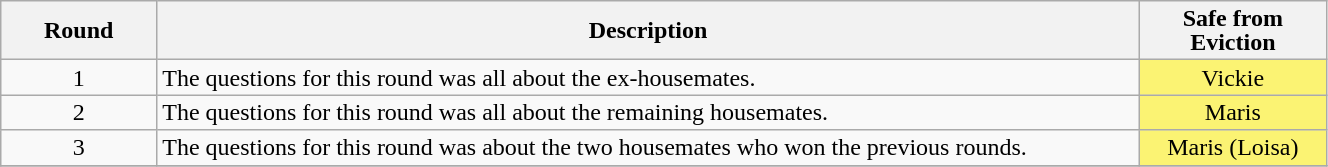<table class="wikitable" style="text-align:center; font-size:100%; line-height:16px;" width="70%">
<tr>
<th style="width: 10%;">Round</th>
<th style="width: 63%;">Description</th>
<th style="width: 12%;">Safe from Eviction</th>
</tr>
<tr>
<td>1</td>
<td style="text-align:left;">The questions for this round was all about the ex-housemates.</td>
<td style="background:#FBF373;">Vickie</td>
</tr>
<tr>
<td>2</td>
<td style="text-align:left;">The questions for this round was all about the remaining housemates.</td>
<td style="background:#FBF373;">Maris</td>
</tr>
<tr>
<td>3</td>
<td style="text-align:left;">The questions for this round was about the two housemates who won the previous rounds.</td>
<td style="background:#FBF373;">Maris (Loisa)</td>
</tr>
<tr>
</tr>
</table>
